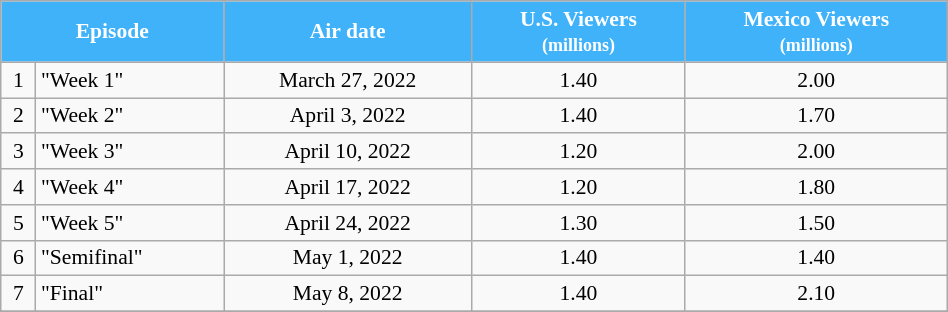<table class="wikitable" style="text-align:center; font-size:90%; width: 50%">
<tr>
<th style="background:#40B2FA; color:white;" colspan="2">Episode</th>
<th style="background:#40B2FA; color:white;">Air date</th>
<th style="background:#40B2FA; color:white;">U.S. Viewers<br><small>(millions)</small></th>
<th style="background:#40B2FA; color:white;">Mexico Viewers<br><small>(millions)</small></th>
</tr>
<tr>
<td>1</td>
<td style="text-align:left;">"Week 1"</td>
<td>March 27, 2022</td>
<td>1.40</td>
<td>2.00</td>
</tr>
<tr>
<td>2</td>
<td style="text-align:left;">"Week 2"</td>
<td>April 3, 2022</td>
<td>1.40</td>
<td>1.70</td>
</tr>
<tr>
<td>3</td>
<td style="text-align:left;">"Week 3"</td>
<td>April 10, 2022</td>
<td>1.20</td>
<td>2.00</td>
</tr>
<tr>
<td>4</td>
<td style="text-align:left;">"Week 4"</td>
<td>April 17, 2022</td>
<td>1.20</td>
<td>1.80</td>
</tr>
<tr>
<td>5</td>
<td style="text-align:left;">"Week 5"</td>
<td>April 24, 2022</td>
<td>1.30</td>
<td>1.50</td>
</tr>
<tr>
<td>6</td>
<td style="text-align:left;">"Semifinal"</td>
<td>May 1, 2022</td>
<td>1.40</td>
<td>1.40</td>
</tr>
<tr>
<td>7</td>
<td style="text-align:left;">"Final"</td>
<td>May 8, 2022</td>
<td>1.40</td>
<td>2.10</td>
</tr>
<tr>
</tr>
</table>
